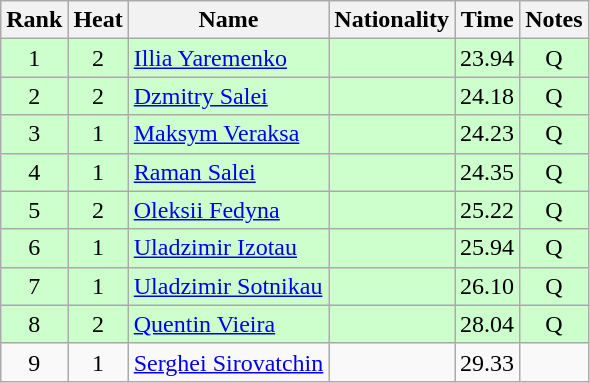<table class="wikitable sortable" style="text-align:center">
<tr>
<th>Rank</th>
<th>Heat</th>
<th>Name</th>
<th>Nationality</th>
<th>Time</th>
<th>Notes</th>
</tr>
<tr bgcolor=ccffcc>
<td>1</td>
<td>2</td>
<td align=left><a href='#'>Illia Yaremenko</a></td>
<td align=left></td>
<td>23.94</td>
<td>Q</td>
</tr>
<tr bgcolor=ccffcc>
<td>2</td>
<td>2</td>
<td align=left><a href='#'>Dzmitry Salei</a></td>
<td align=left></td>
<td>24.18</td>
<td>Q</td>
</tr>
<tr bgcolor=ccffcc>
<td>3</td>
<td>1</td>
<td align=left><a href='#'>Maksym Veraksa</a></td>
<td align=left></td>
<td>24.23</td>
<td>Q</td>
</tr>
<tr bgcolor=ccffcc>
<td>4</td>
<td>1</td>
<td align=left><a href='#'>Raman Salei</a></td>
<td align=left></td>
<td>24.35</td>
<td>Q</td>
</tr>
<tr bgcolor=ccffcc>
<td>5</td>
<td>2</td>
<td align=left><a href='#'>Oleksii Fedyna</a></td>
<td align=left></td>
<td>25.22</td>
<td>Q</td>
</tr>
<tr bgcolor=ccffcc>
<td>6</td>
<td>1</td>
<td align=left><a href='#'>Uladzimir Izotau</a></td>
<td align=left></td>
<td>25.94</td>
<td>Q</td>
</tr>
<tr bgcolor=ccffcc>
<td>7</td>
<td>1</td>
<td align=left><a href='#'>Uladzimir Sotnikau</a></td>
<td align=left></td>
<td>26.10</td>
<td>Q</td>
</tr>
<tr bgcolor=ccffcc>
<td>8</td>
<td>2</td>
<td align=left><a href='#'>Quentin Vieira</a></td>
<td align=left></td>
<td>28.04</td>
<td>Q</td>
</tr>
<tr>
<td>9</td>
<td>1</td>
<td align=left><a href='#'>Serghei Sirovatchin</a></td>
<td align=left></td>
<td>29.33</td>
<td></td>
</tr>
</table>
